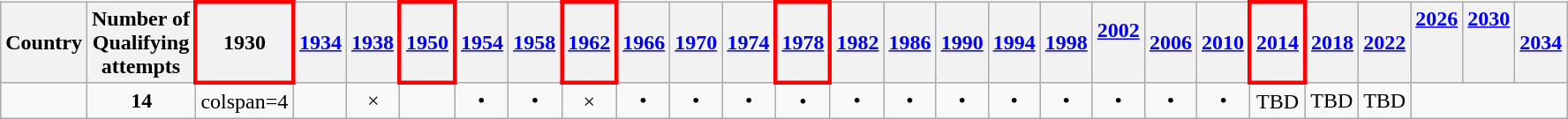<table class="wikitable" style="text-align: center;">
<tr>
<th>Country</th>
<th>Number of <br> Qualifying<br>attempts</th>
<th style="border:3px solid red">1930<br> </th>
<th><a href='#'>1934</a><br> </th>
<th><a href='#'>1938</a><br> </th>
<th style="border:3px solid red"><a href='#'>1950</a><br> </th>
<th><a href='#'>1954</a><br> </th>
<th><a href='#'>1958</a><br> </th>
<th style="border:3px solid red"><a href='#'>1962</a><br> </th>
<th><a href='#'>1966</a><br> </th>
<th><a href='#'>1970</a><br> </th>
<th><a href='#'>1974</a><br> </th>
<th style="border:3px solid red"><a href='#'>1978</a><br> </th>
<th><a href='#'>1982</a><br> </th>
<th><a href='#'>1986</a><br> </th>
<th><a href='#'>1990</a><br> </th>
<th><a href='#'>1994</a><br> </th>
<th><a href='#'>1998</a><br> </th>
<th><a href='#'>2002</a><br> <br></th>
<th><a href='#'>2006</a><br> </th>
<th><a href='#'>2010</a><br> </th>
<th style="border:3px solid red"><a href='#'>2014</a><br> </th>
<th><a href='#'>2018</a><br> </th>
<th><a href='#'>2022</a><br> </th>
<th><a href='#'>2026</a><br> <br><br></th>
<th><a href='#'>2030</a><br> <br><br></th>
<th><a href='#'>2034</a><br> </th>
</tr>
<tr>
<td style="text-align: left;"></td>
<td><strong>14</strong></td>
<td>colspan=4 </td>
<td></td>
<td>×</td>
<td></td>
<td>•</td>
<td>•</td>
<td>×</td>
<td>•</td>
<td>•</td>
<td>•</td>
<td>•</td>
<td>•</td>
<td>•</td>
<td>•</td>
<td>•</td>
<td>•</td>
<td>•</td>
<td>•</td>
<td>•</td>
<td>TBD</td>
<td>TBD</td>
<td>TBD</td>
</tr>
</table>
